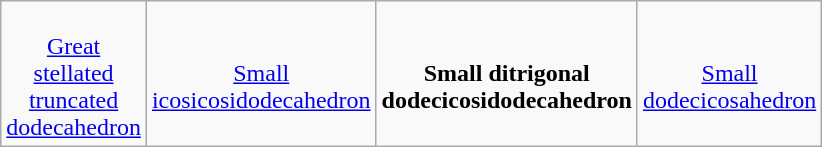<table class="wikitable" width="400" style="vertical-align:top;text-align:center">
<tr>
<td><br><a href='#'>Great stellated truncated dodecahedron</a></td>
<td><br><a href='#'>Small icosicosidodecahedron</a></td>
<td><br><strong>Small ditrigonal dodecicosidodecahedron</strong></td>
<td><br><a href='#'>Small dodecicosahedron</a></td>
</tr>
</table>
